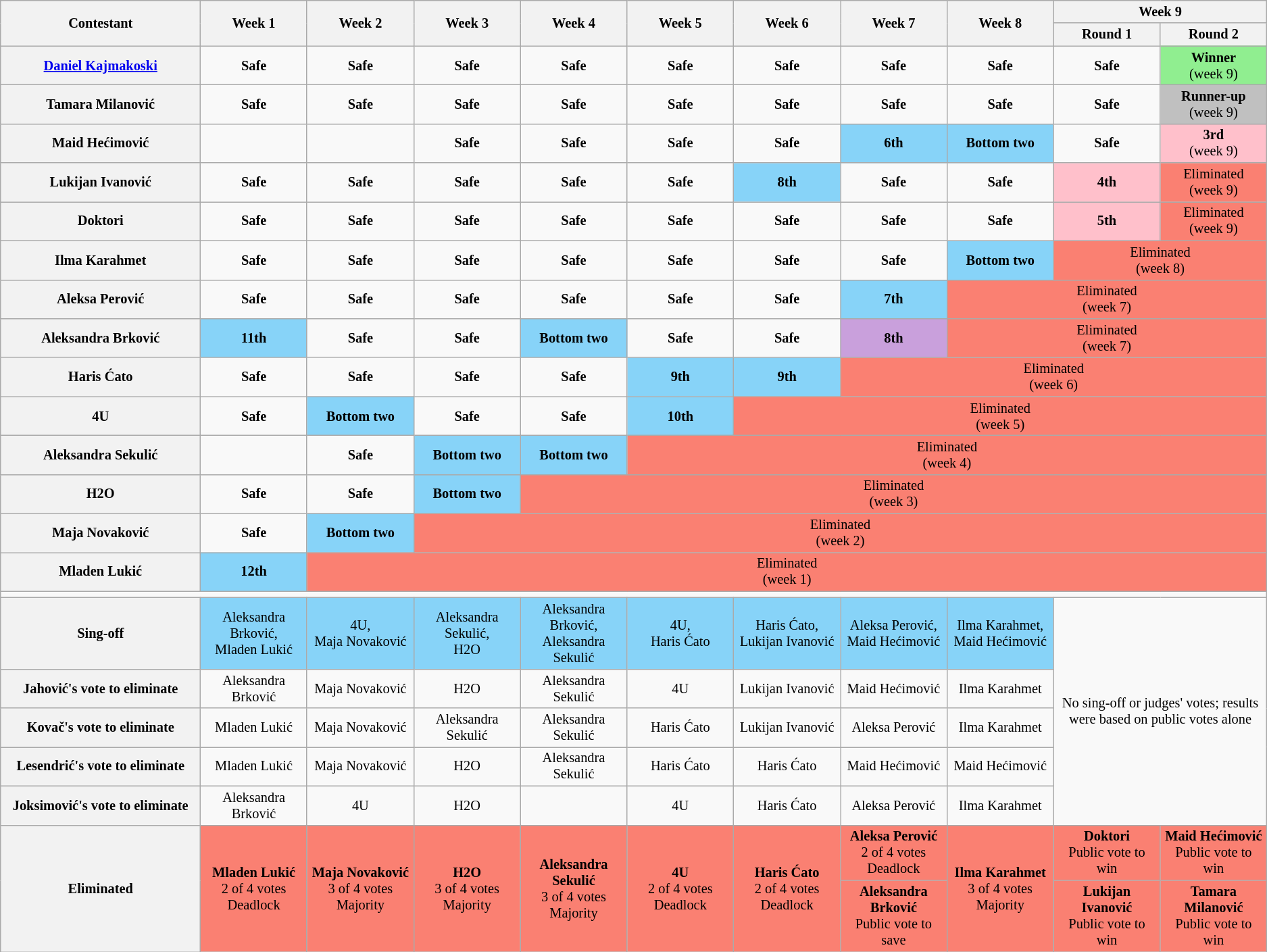<table class="wikitable" style="text-align:center; font-size:85%">
<tr>
<th style="width:15%" rowspan=2 scope="col">Contestant</th>
<th style="width:8%" rowspan=2 scope="col">Week 1</th>
<th style="width:8%" rowspan=2 scope="col">Week 2</th>
<th style="width:8%" rowspan=2 scope="col">Week 3</th>
<th style="width:8%" rowspan=2 scope="col">Week 4</th>
<th style="width:8%" rowspan=2 scope="col">Week 5</th>
<th style="width:8%" rowspan=2 scope="col">Week 6</th>
<th style="width:8%" rowspan=2 scope="col">Week 7</th>
<th style="width:8%" rowspan=2 scope="col">Week 8</th>
<th colspan="2">Week 9</th>
</tr>
<tr>
<th style="width:8%">Round 1</th>
<th style="width:8%">Round 2</th>
</tr>
<tr>
<th scope="row"><a href='#'>Daniel Kajmakoski</a></th>
<td><strong>Safe</strong></td>
<td><strong>Safe</strong></td>
<td><strong>Safe</strong></td>
<td><strong>Safe</strong></td>
<td><strong>Safe</strong></td>
<td><strong>Safe</strong></td>
<td><strong>Safe</strong></td>
<td><strong>Safe</strong></td>
<td><strong>Safe</strong></td>
<td colspan="3" style="background: lightgreen"><strong>Winner</strong><br>(week 9)</td>
</tr>
<tr>
<th scope="row">Tamara Milanović</th>
<td><strong>Safe</strong></td>
<td><strong>Safe</strong></td>
<td><strong>Safe</strong></td>
<td><strong>Safe</strong></td>
<td><strong>Safe</strong></td>
<td><strong>Safe</strong></td>
<td><strong>Safe</strong></td>
<td><strong>Safe</strong></td>
<td><strong>Safe</strong></td>
<td colspan="3" style="background:silver"><strong>Runner-up</strong><br>(week 9)</td>
</tr>
<tr>
<th scope="row">Maid Hećimović</th>
<td></td>
<td></td>
<td><strong>Safe</strong></td>
<td><strong>Safe</strong></td>
<td><strong>Safe</strong></td>
<td><strong>Safe</strong></td>
<td style="background:#87D3F8"><strong>6th</strong></td>
<td style="background:#87D3F8"><strong>Bottom two</strong></td>
<td><strong>Safe</strong></td>
<td style="background:pink;"><strong>3rd</strong><br>(week 9)</td>
</tr>
<tr>
<th scope="row">Lukijan Ivanović</th>
<td><strong>Safe</strong></td>
<td><strong>Safe</strong></td>
<td><strong>Safe</strong></td>
<td><strong>Safe</strong></td>
<td><strong>Safe</strong></td>
<td style="background:#87D3F8"><strong>8th</strong></td>
<td><strong>Safe</strong></td>
<td><strong>Safe</strong></td>
<td style="background:pink;"><strong>4th</strong></td>
<td colspan="3" style="background:salmon">Eliminated<br>(week 9)</td>
</tr>
<tr>
<th scope="row">Doktori</th>
<td><strong>Safe</strong></td>
<td><strong>Safe</strong></td>
<td><strong>Safe</strong></td>
<td><strong>Safe</strong></td>
<td><strong>Safe</strong></td>
<td><strong>Safe</strong></td>
<td><strong>Safe</strong></td>
<td><strong>Safe</strong></td>
<td style="background:pink;"><strong>5th</strong></td>
<td colspan="3" style="background:salmon">Eliminated<br>(week 9)</td>
</tr>
<tr>
<th scope="row">Ilma Karahmet</th>
<td><strong>Safe</strong></td>
<td><strong>Safe</strong></td>
<td><strong>Safe</strong></td>
<td><strong>Safe</strong></td>
<td><strong>Safe</strong></td>
<td><strong>Safe</strong></td>
<td><strong>Safe</strong></td>
<td style="background:#87D3F8"><strong>Bottom two</strong></td>
<td colspan="3" style="background:salmon">Eliminated<br>(week 8)</td>
</tr>
<tr>
<th scope="row">Aleksa Perović</th>
<td><strong>Safe</strong></td>
<td><strong>Safe</strong></td>
<td><strong>Safe</strong></td>
<td><strong>Safe</strong></td>
<td><strong>Safe</strong></td>
<td><strong>Safe</strong></td>
<td style="background:#87D3F8"><strong>7th</strong></td>
<td colspan="4" style="background:salmon">Eliminated<br>(week 7)</td>
</tr>
<tr>
<th scope="row">Aleksandra Brković</th>
<td style="background:#87D3F8"><strong>11th</strong></td>
<td><strong>Safe</strong></td>
<td><strong>Safe</strong></td>
<td style="background:#87D3F8"><strong>Bottom two</strong></td>
<td><strong>Safe</strong></td>
<td><strong>Safe</strong></td>
<td style="background:#C9A0DC;"><strong> 8th </strong></td>
<td colspan="4" style="background:salmon">Eliminated<br>(week 7)</td>
</tr>
<tr>
<th scope="row">Haris Ćato</th>
<td><strong>Safe</strong></td>
<td><strong>Safe</strong></td>
<td><strong>Safe</strong></td>
<td><strong>Safe</strong></td>
<td style="background:#87D3F8"><strong>9th</strong></td>
<td style="background:#87D3F8"><strong>9th</strong></td>
<td colspan="5" style="background:salmon">Eliminated<br>(week 6)</td>
</tr>
<tr>
<th scope="row">4U</th>
<td><strong>Safe</strong></td>
<td style="background:#87D3F8"><strong>Bottom two</strong></td>
<td><strong>Safe</strong></td>
<td><strong>Safe</strong></td>
<td style="background:#87D3F8"><strong>10th</strong></td>
<td colspan="6" style="background:salmon">Eliminated<br>(week 5)</td>
</tr>
<tr>
<th scope="row">Aleksandra Sekulić</th>
<td></td>
<td><strong>Safe</strong></td>
<td style="background:#87D3F8"><strong>Bottom two</strong></td>
<td style="background:#87D3F8"><strong>Bottom two</strong></td>
<td colspan="7" style="background:salmon">Eliminated<br>(week 4)</td>
</tr>
<tr>
<th scope="row">H2O</th>
<td><strong>Safe</strong></td>
<td><strong>Safe</strong></td>
<td style="background:#87D3F8"><strong>Bottom two</strong></td>
<td colspan="8" style="background:salmon">Eliminated<br>(week 3)</td>
</tr>
<tr>
<th scope="row">Maja Novaković</th>
<td><strong>Safe</strong></td>
<td style="background:#87D3F8"><strong>Bottom two</strong></td>
<td colspan="9" style="background:salmon">Eliminated<br>(week 2)</td>
</tr>
<tr>
<th scope="row">Mladen Lukić</th>
<td style="background:#87D3F8"><strong>12th</strong></td>
<td colspan="10" style="background:salmon">Eliminated<br>(week 1)</td>
</tr>
<tr>
<td colspan="12"></td>
</tr>
<tr>
<th scope="row"><strong>Sing-off</strong></th>
<td style="background:#87D3F8">Aleksandra Brković,<br>Mladen Lukić</td>
<td style="background:#87D3F8">4U,<br>Maja Novaković</td>
<td style="background:#87D3F8">Aleksandra Sekulić,<br>H2O</td>
<td style="background:#87D3F8">Aleksandra Brković,<br>Aleksandra Sekulić</td>
<td style="background:#87D3F8">4U,<br>Haris Ćato</td>
<td style="background:#87D3F8">Haris Ćato,<br>Lukijan Ivanović</td>
<td style="background:#87D3F8">Aleksa Perović,<br>Maid Hećimović</td>
<td style="background:#87D3F8">Ilma Karahmet,<br>Maid Hećimović</td>
<td rowspan="5" colspan="5">No sing-off or judges' votes; results were based on public votes alone</td>
</tr>
<tr>
<th scope="row">Jahović's vote to eliminate</th>
<td>Aleksandra Brković</td>
<td>Maja Novaković</td>
<td>H2O</td>
<td>Aleksandra Sekulić</td>
<td>4U</td>
<td>Lukijan Ivanović</td>
<td>Maid Hećimović</td>
<td>Ilma Karahmet</td>
</tr>
<tr>
<th scope="row">Kovač's vote to eliminate</th>
<td>Mladen Lukić</td>
<td>Maja Novaković</td>
<td>Aleksandra Sekulić</td>
<td>Aleksandra Sekulić</td>
<td>Haris Ćato</td>
<td>Lukijan Ivanović</td>
<td>Aleksa Perović</td>
<td>Ilma Karahmet</td>
</tr>
<tr>
<th scope="row">Lesendrić's vote to eliminate</th>
<td>Mladen Lukić</td>
<td>Maja Novaković</td>
<td>H2O</td>
<td>Aleksandra Sekulić</td>
<td>Haris Ćato</td>
<td>Haris Ćato</td>
<td>Maid Hećimović</td>
<td>Maid Hećimović</td>
</tr>
<tr>
<th scope="row">Joksimović's vote to eliminate</th>
<td>Aleksandra Brković</td>
<td>4U</td>
<td>H2O</td>
<td></td>
<td>4U</td>
<td>Haris Ćato</td>
<td>Aleksa Perović</td>
<td>Ilma Karahmet</td>
</tr>
<tr>
<th scope="row" rowspan="6">Eliminated</th>
<td style="background:salmon;" rowspan="6"><strong>Mladen Lukić</strong><br>2 of 4 votes<br>Deadlock</td>
<td style="background:salmon;" rowspan="6"><strong>Maja Novaković</strong><br>3 of 4 votes<br>Majority</td>
<td style="background:salmon;" rowspan="6"><strong>H2O</strong><br>3 of 4 votes<br>Majority</td>
<td style="background:salmon;" rowspan="6"><strong>Aleksandra Sekulić</strong><br>3 of 4 votes<br>Majority</td>
<td style="background:salmon;" rowspan="6"><strong>4U</strong><br>2 of 4 votes<br>Deadlock</td>
<td style="background:salmon;" rowspan="6"><strong>Haris Ćato</strong><br>2 of 4 votes<br>Deadlock</td>
<td style="background:salmon;"><strong>Aleksa Perović</strong><br>2 of 4 votes<br>Deadlock</td>
<td style="background:salmon;" rowspan="6"><strong>Ilma Karahmet</strong><br>3 of 4 votes<br>Majority</td>
<td style="background:salmon;"><strong>Doktori</strong><br> Public vote to win</td>
<td style="background:salmon;"><strong>Maid Hećimović</strong><br> Public vote to win</td>
</tr>
<tr style="background:salmon;">
<td><strong>Aleksandra Brković</strong><br>Public vote to save</td>
<td><strong>Lukijan Ivanović</strong><br> Public vote to win</td>
<td><strong>Tamara Milanović</strong><br> Public vote to win</td>
</tr>
</table>
